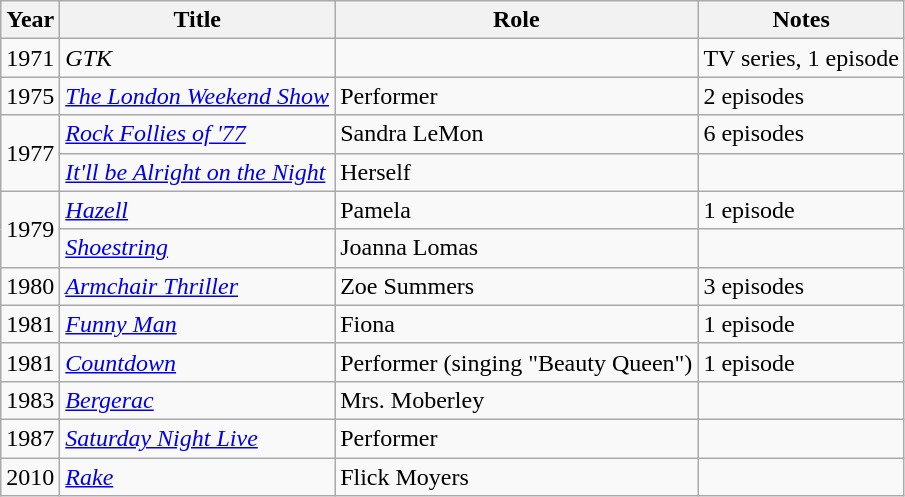<table class="wikitable">
<tr>
<th>Year</th>
<th>Title</th>
<th>Role</th>
<th>Notes</th>
</tr>
<tr>
<td>1971</td>
<td><em>GTK</em></td>
<td></td>
<td>TV series, 1 episode</td>
</tr>
<tr>
<td>1975</td>
<td><a href='#'><em>The London Weekend Show</em></a></td>
<td>Performer</td>
<td>2 episodes</td>
</tr>
<tr>
<td rowspan="2">1977</td>
<td><em><a href='#'>Rock Follies of '77</a></em></td>
<td>Sandra LeMon</td>
<td>6 episodes</td>
</tr>
<tr>
<td><em><a href='#'>It'll be Alright on the Night</a></em></td>
<td>Herself</td>
<td></td>
</tr>
<tr>
<td rowspan="2">1979</td>
<td><em><a href='#'>Hazell</a></em></td>
<td>Pamela</td>
<td>1 episode</td>
</tr>
<tr>
<td><em><a href='#'>Shoestring</a></em></td>
<td>Joanna Lomas</td>
<td></td>
</tr>
<tr>
<td>1980</td>
<td><em><a href='#'>Armchair Thriller</a></em></td>
<td>Zoe Summers</td>
<td>3 episodes</td>
</tr>
<tr>
<td>1981</td>
<td><em><a href='#'>Funny Man</a></em></td>
<td>Fiona</td>
<td>1 episode</td>
</tr>
<tr>
<td>1981</td>
<td><a href='#'><em>Countdown</em></a></td>
<td>Performer (singing "Beauty Queen")</td>
<td>1 episode</td>
</tr>
<tr>
<td>1983</td>
<td><em><a href='#'>Bergerac</a></em></td>
<td>Mrs. Moberley</td>
<td></td>
</tr>
<tr>
<td>1987</td>
<td><em><a href='#'>Saturday Night Live</a></em></td>
<td>Performer</td>
<td></td>
</tr>
<tr>
<td>2010</td>
<td><em><a href='#'>Rake</a></em></td>
<td>Flick Moyers</td>
<td></td>
</tr>
</table>
